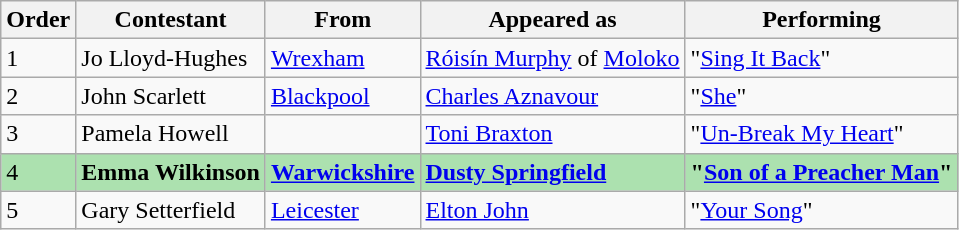<table class="wikitable">
<tr>
<th>Order</th>
<th>Contestant</th>
<th>From</th>
<th>Appeared as</th>
<th>Performing</th>
</tr>
<tr>
<td>1</td>
<td>Jo Lloyd-Hughes</td>
<td><a href='#'>Wrexham</a></td>
<td><a href='#'>Róisín Murphy</a> of <a href='#'>Moloko</a></td>
<td>"<a href='#'>Sing It Back</a>"</td>
</tr>
<tr>
<td>2</td>
<td>John Scarlett</td>
<td><a href='#'>Blackpool</a></td>
<td><a href='#'>Charles Aznavour</a></td>
<td>"<a href='#'>She</a>"</td>
</tr>
<tr>
<td>3</td>
<td>Pamela Howell</td>
<td></td>
<td><a href='#'>Toni Braxton</a></td>
<td>"<a href='#'>Un-Break My Heart</a>"</td>
</tr>
<tr style="background:#ACE1AF;">
<td>4</td>
<td><strong>Emma Wilkinson</strong></td>
<td><strong><a href='#'>Warwickshire</a></strong></td>
<td><strong><a href='#'>Dusty Springfield</a></strong></td>
<td><strong>"<a href='#'>Son of a Preacher Man</a>"</strong></td>
</tr>
<tr>
<td>5</td>
<td>Gary Setterfield</td>
<td><a href='#'>Leicester</a></td>
<td><a href='#'>Elton John</a></td>
<td>"<a href='#'>Your Song</a>"</td>
</tr>
</table>
